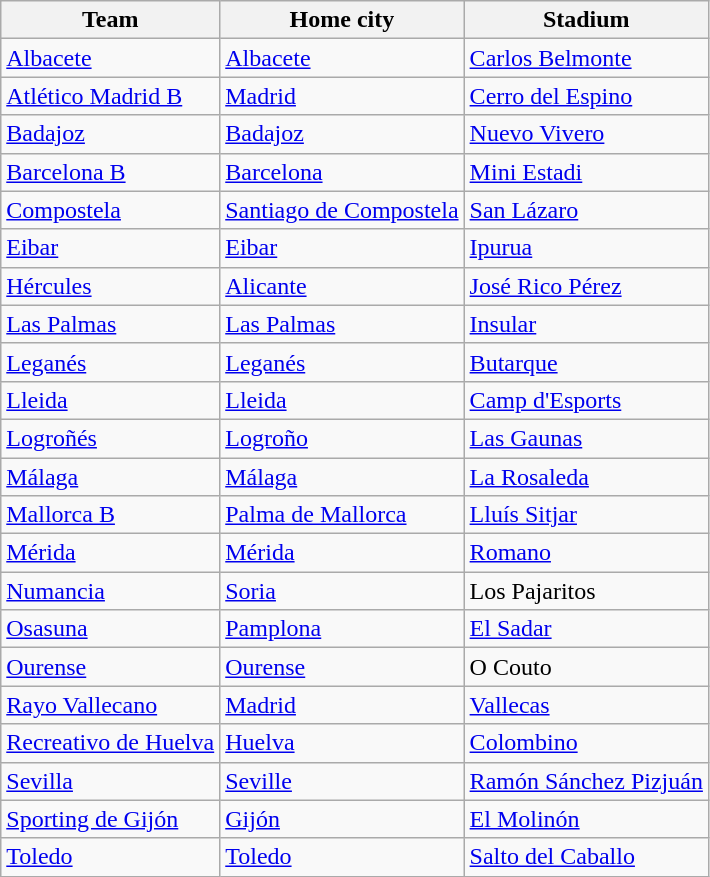<table class="wikitable sortable">
<tr>
<th>Team</th>
<th>Home city</th>
<th>Stadium</th>
</tr>
<tr>
<td><a href='#'>Albacete</a></td>
<td><a href='#'>Albacete</a></td>
<td><a href='#'>Carlos Belmonte</a></td>
</tr>
<tr>
<td><a href='#'>Atlético Madrid B</a></td>
<td><a href='#'>Madrid</a></td>
<td><a href='#'>Cerro del Espino</a></td>
</tr>
<tr>
<td><a href='#'>Badajoz</a></td>
<td><a href='#'>Badajoz</a></td>
<td><a href='#'>Nuevo Vivero</a></td>
</tr>
<tr>
<td><a href='#'>Barcelona B</a></td>
<td><a href='#'>Barcelona</a></td>
<td><a href='#'>Mini Estadi</a></td>
</tr>
<tr>
<td><a href='#'>Compostela</a></td>
<td><a href='#'>Santiago de Compostela</a></td>
<td><a href='#'>San Lázaro</a></td>
</tr>
<tr>
<td><a href='#'>Eibar</a></td>
<td><a href='#'>Eibar</a></td>
<td><a href='#'>Ipurua</a></td>
</tr>
<tr>
<td><a href='#'>Hércules</a></td>
<td><a href='#'>Alicante</a></td>
<td><a href='#'>José Rico Pérez</a></td>
</tr>
<tr>
<td><a href='#'>Las Palmas</a></td>
<td><a href='#'>Las Palmas</a></td>
<td><a href='#'>Insular</a></td>
</tr>
<tr>
<td><a href='#'>Leganés</a></td>
<td><a href='#'>Leganés</a></td>
<td><a href='#'>Butarque</a></td>
</tr>
<tr>
<td><a href='#'>Lleida</a></td>
<td><a href='#'>Lleida</a></td>
<td><a href='#'>Camp d'Esports</a></td>
</tr>
<tr>
<td><a href='#'>Logroñés</a></td>
<td><a href='#'>Logroño</a></td>
<td><a href='#'>Las Gaunas</a></td>
</tr>
<tr>
<td><a href='#'>Málaga</a></td>
<td><a href='#'>Málaga</a></td>
<td><a href='#'>La Rosaleda</a></td>
</tr>
<tr>
<td><a href='#'>Mallorca B</a></td>
<td><a href='#'>Palma de Mallorca</a></td>
<td><a href='#'>Lluís Sitjar</a></td>
</tr>
<tr>
<td><a href='#'>Mérida</a></td>
<td><a href='#'>Mérida</a></td>
<td><a href='#'>Romano</a></td>
</tr>
<tr>
<td><a href='#'>Numancia</a></td>
<td><a href='#'>Soria</a></td>
<td>Los Pajaritos</td>
</tr>
<tr>
<td><a href='#'>Osasuna</a></td>
<td><a href='#'>Pamplona</a></td>
<td><a href='#'>El Sadar</a></td>
</tr>
<tr>
<td><a href='#'>Ourense</a></td>
<td><a href='#'>Ourense</a></td>
<td>O Couto</td>
</tr>
<tr>
<td><a href='#'>Rayo Vallecano</a></td>
<td><a href='#'>Madrid</a></td>
<td><a href='#'>Vallecas</a></td>
</tr>
<tr>
<td><a href='#'>Recreativo de Huelva</a></td>
<td><a href='#'>Huelva</a></td>
<td><a href='#'>Colombino</a></td>
</tr>
<tr>
<td><a href='#'>Sevilla</a></td>
<td><a href='#'>Seville</a></td>
<td><a href='#'>Ramón Sánchez Pizjuán</a></td>
</tr>
<tr>
<td><a href='#'>Sporting de Gijón</a></td>
<td><a href='#'>Gijón</a></td>
<td><a href='#'>El Molinón</a></td>
</tr>
<tr>
<td><a href='#'>Toledo</a></td>
<td><a href='#'>Toledo</a></td>
<td><a href='#'>Salto del Caballo</a></td>
</tr>
</table>
